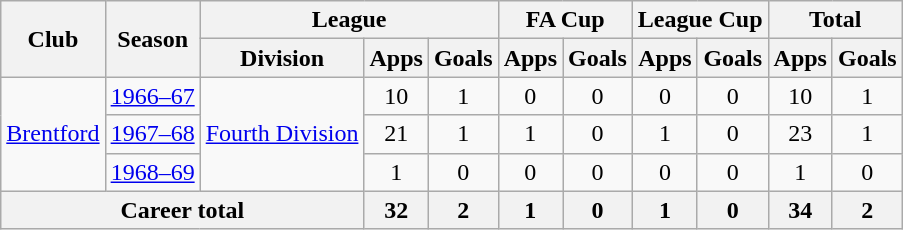<table class="wikitable" style="text-align: center;">
<tr>
<th rowspan="2">Club</th>
<th rowspan="2">Season</th>
<th colspan="3">League</th>
<th colspan="2">FA Cup</th>
<th colspan="2">League Cup</th>
<th colspan="2">Total</th>
</tr>
<tr>
<th>Division</th>
<th>Apps</th>
<th>Goals</th>
<th>Apps</th>
<th>Goals</th>
<th>Apps</th>
<th>Goals</th>
<th>Apps</th>
<th>Goals</th>
</tr>
<tr>
<td rowspan="3"><a href='#'>Brentford</a></td>
<td><a href='#'>1966–67</a></td>
<td rowspan="3"><a href='#'>Fourth Division</a></td>
<td>10</td>
<td>1</td>
<td>0</td>
<td>0</td>
<td>0</td>
<td>0</td>
<td>10</td>
<td>1</td>
</tr>
<tr>
<td><a href='#'>1967–68</a></td>
<td>21</td>
<td>1</td>
<td>1</td>
<td>0</td>
<td>1</td>
<td>0</td>
<td>23</td>
<td>1</td>
</tr>
<tr>
<td><a href='#'>1968–69</a></td>
<td>1</td>
<td>0</td>
<td>0</td>
<td>0</td>
<td>0</td>
<td>0</td>
<td>1</td>
<td>0</td>
</tr>
<tr>
<th colspan="3">Career total</th>
<th>32</th>
<th>2</th>
<th>1</th>
<th>0</th>
<th>1</th>
<th>0</th>
<th>34</th>
<th>2</th>
</tr>
</table>
